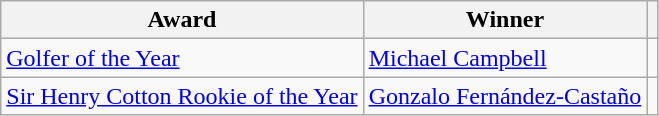<table class="wikitable">
<tr>
<th>Award</th>
<th>Winner</th>
<th></th>
</tr>
<tr>
<td><a href='#'>Golfer of the Year</a></td>
<td> <a href='#'>Michael Campbell</a></td>
<td></td>
</tr>
<tr>
<td><a href='#'>Sir Henry Cotton Rookie of the Year</a></td>
<td> <a href='#'>Gonzalo Fernández-Castaño</a></td>
<td></td>
</tr>
</table>
